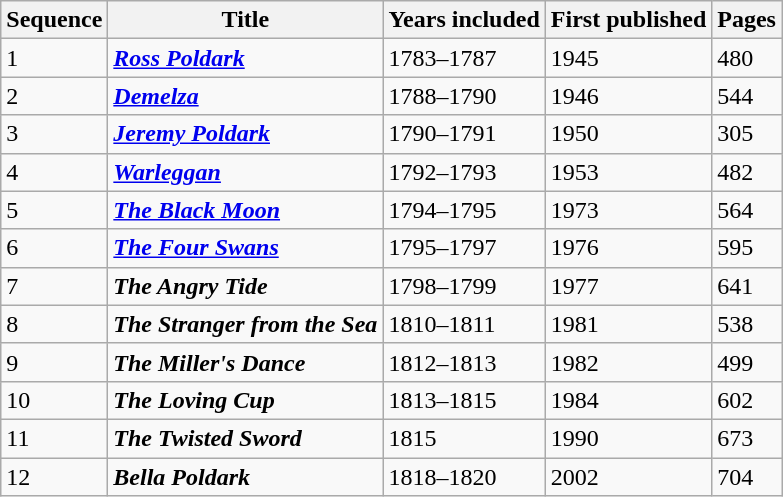<table class="wikitable">
<tr>
<th>Sequence</th>
<th>Title</th>
<th>Years included</th>
<th>First published</th>
<th>Pages</th>
</tr>
<tr>
<td>1</td>
<td><strong><em><a href='#'>Ross Poldark</a></em></strong></td>
<td>1783–1787</td>
<td>1945</td>
<td>480</td>
</tr>
<tr>
<td>2</td>
<td><strong><em><a href='#'>Demelza</a></em></strong></td>
<td>1788–1790</td>
<td>1946</td>
<td>544</td>
</tr>
<tr>
<td>3</td>
<td><strong><em><a href='#'>Jeremy Poldark</a></em></strong></td>
<td>1790–1791</td>
<td>1950</td>
<td>305</td>
</tr>
<tr>
<td>4</td>
<td><strong><em><a href='#'>Warleggan</a></em></strong></td>
<td>1792–1793</td>
<td>1953</td>
<td>482</td>
</tr>
<tr>
<td>5</td>
<td><strong><em><a href='#'>The Black Moon</a></em></strong></td>
<td>1794–1795</td>
<td>1973</td>
<td>564</td>
</tr>
<tr>
<td>6</td>
<td><strong><em><a href='#'>The Four Swans</a></em></strong></td>
<td>1795–1797</td>
<td>1976</td>
<td>595</td>
</tr>
<tr>
<td>7</td>
<td><strong><em>The Angry Tide</em></strong></td>
<td>1798–1799</td>
<td>1977</td>
<td>641</td>
</tr>
<tr>
<td>8</td>
<td><strong><em>The Stranger from the Sea</em></strong></td>
<td>1810–1811</td>
<td>1981</td>
<td>538</td>
</tr>
<tr>
<td>9</td>
<td><strong><em>The Miller's Dance</em></strong></td>
<td>1812–1813</td>
<td>1982</td>
<td>499</td>
</tr>
<tr>
<td>10</td>
<td><strong><em>The Loving Cup</em></strong></td>
<td>1813–1815</td>
<td>1984</td>
<td>602</td>
</tr>
<tr>
<td>11</td>
<td><strong><em>The Twisted Sword</em></strong></td>
<td>1815</td>
<td>1990</td>
<td>673</td>
</tr>
<tr>
<td>12</td>
<td><strong><em>Bella Poldark</em></strong></td>
<td>1818–1820</td>
<td>2002</td>
<td>704</td>
</tr>
</table>
